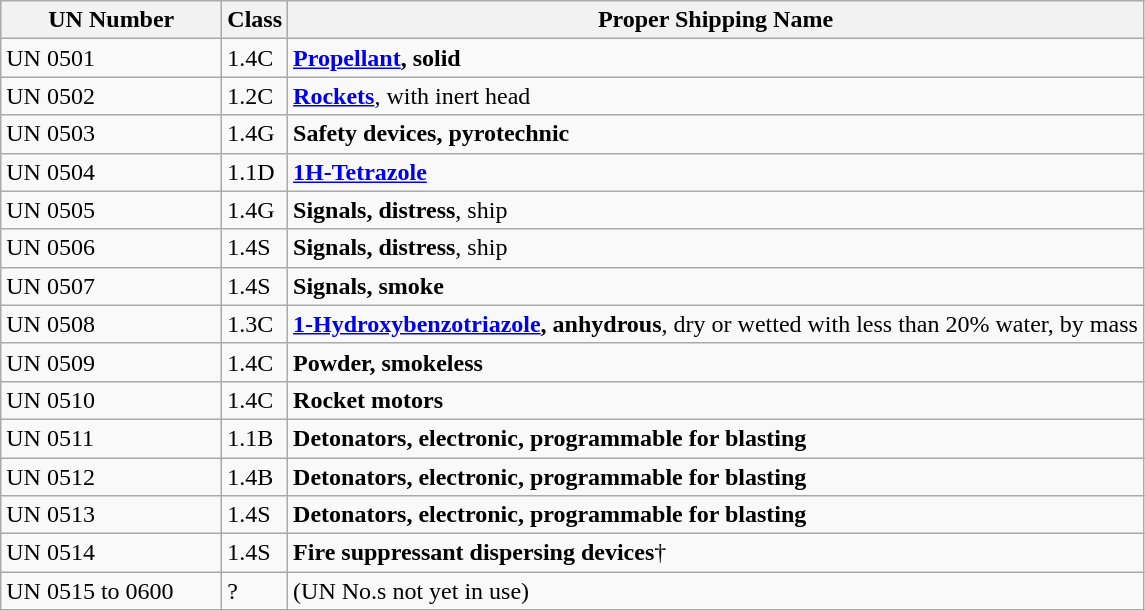<table class="wikitable">
<tr>
<th width="140px">UN Number</th>
<th>Class</th>
<th>Proper Shipping Name</th>
</tr>
<tr>
<td>UN 0501</td>
<td>1.4C</td>
<td><strong><a href='#'>Propellant</a>, solid</strong></td>
</tr>
<tr>
<td>UN 0502</td>
<td>1.2C</td>
<td><strong><a href='#'>Rockets</a></strong>, with inert head</td>
</tr>
<tr>
<td>UN 0503</td>
<td>1.4G</td>
<td><strong>Safety devices, pyrotechnic</strong></td>
</tr>
<tr>
<td>UN 0504</td>
<td>1.1D</td>
<td><strong><a href='#'>1H-Tetrazole</a></strong></td>
</tr>
<tr>
<td>UN 0505</td>
<td>1.4G</td>
<td><strong>Signals, distress</strong>, ship</td>
</tr>
<tr>
<td>UN 0506</td>
<td>1.4S</td>
<td><strong>Signals, distress</strong>, ship</td>
</tr>
<tr>
<td>UN 0507</td>
<td>1.4S</td>
<td><strong>Signals, smoke</strong></td>
</tr>
<tr>
<td>UN 0508</td>
<td>1.3C</td>
<td><strong><a href='#'>1-Hydroxybenzotriazole</a>, anhydrous</strong>, dry or wetted with less than 20% water, by mass</td>
</tr>
<tr>
<td>UN 0509</td>
<td>1.4C</td>
<td><strong>Powder, smokeless</strong></td>
</tr>
<tr>
<td>UN 0510</td>
<td>1.4C</td>
<td><strong>Rocket motors</strong></td>
</tr>
<tr>
<td>UN 0511</td>
<td>1.1B</td>
<td><strong>Detonators, electronic, programmable for blasting</strong></td>
</tr>
<tr>
<td>UN 0512</td>
<td>1.4B</td>
<td><strong>Detonators, electronic, programmable for blasting</strong></td>
</tr>
<tr>
<td>UN 0513</td>
<td>1.4S</td>
<td><strong>Detonators, electronic, programmable for blasting</strong></td>
</tr>
<tr>
<td>UN 0514</td>
<td>1.4S</td>
<td><strong>Fire suppressant dispersing devices</strong>†</td>
</tr>
<tr>
<td>UN 0515 to 0600</td>
<td>?</td>
<td>(UN No.s not yet in use)</td>
</tr>
</table>
